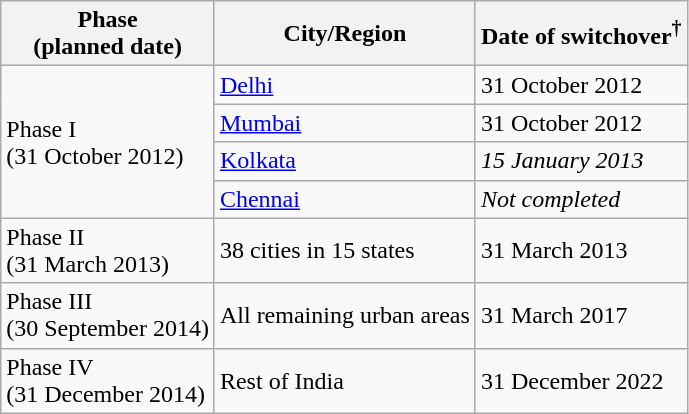<table class=" wikitable">
<tr>
<th>Phase <br> (planned date)</th>
<th>City/Region</th>
<th>Date of switchover<sup>†</sup></th>
</tr>
<tr>
<td rowspan="4">Phase I <br> (31 October 2012)</td>
<td><a href='#'>Delhi</a></td>
<td>31 October 2012</td>
</tr>
<tr>
<td><a href='#'>Mumbai</a></td>
<td>31 October 2012</td>
</tr>
<tr>
<td><a href='#'>Kolkata</a></td>
<td><em>15 January 2013</em></td>
</tr>
<tr>
<td><a href='#'>Chennai</a></td>
<td><em>Not completed</em></td>
</tr>
<tr>
<td>Phase II <br> (31 March 2013)</td>
<td>38 cities in 15 states</td>
<td>31 March 2013</td>
</tr>
<tr>
<td>Phase III <br> (30 September 2014)</td>
<td>All remaining urban areas</td>
<td>31 March 2017</td>
</tr>
<tr>
<td>Phase IV <br> (31 December 2014)</td>
<td>Rest of India</td>
<td>31 December 2022</td>
</tr>
</table>
